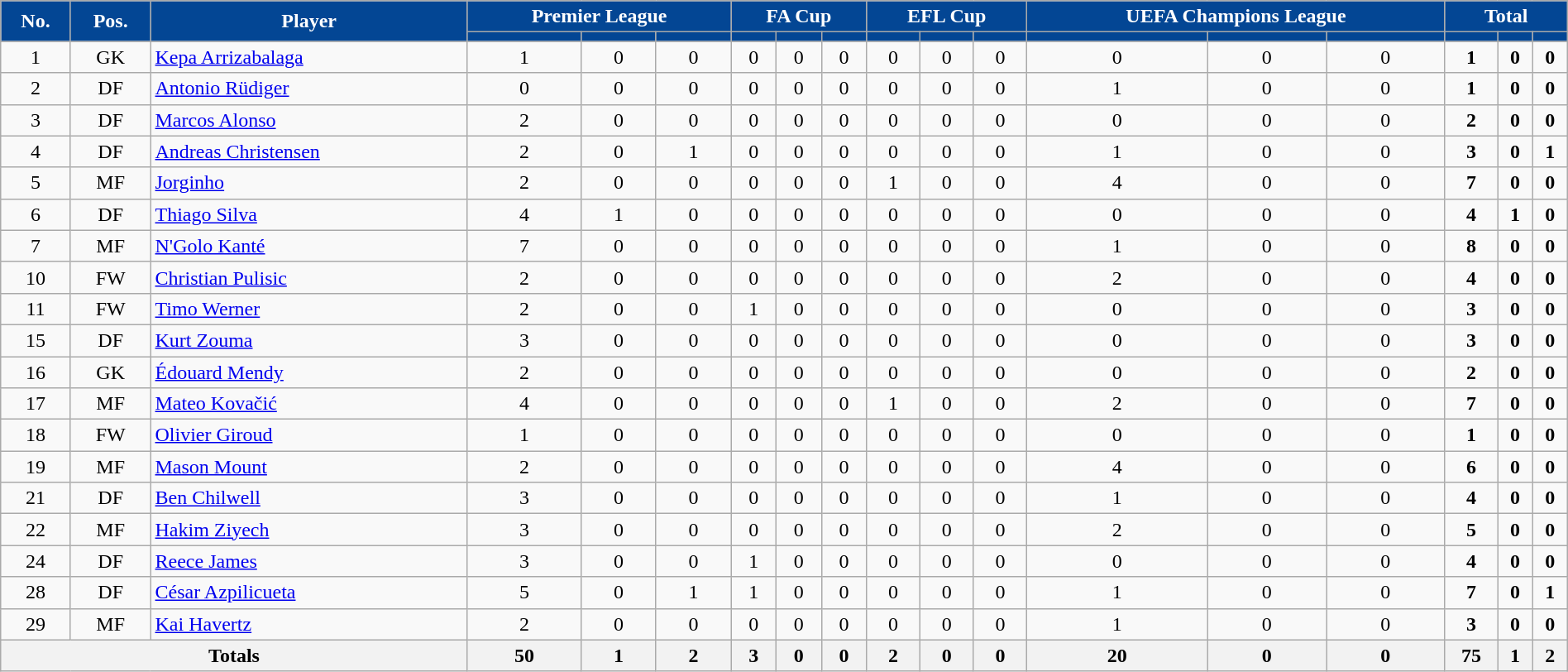<table class="wikitable sortable" style="text-align:center;width:100%;">
<tr>
<th rowspan=2 style=background-color:#034694;color:#FFFFFF>No.</th>
<th rowspan=2 style=background-color:#034694;color:#FFFFFF>Pos.</th>
<th rowspan=2 style=background-color:#034694;color:#FFFFFF>Player</th>
<th colspan=3 style=background:#034694;color:#FFFFFF>Premier League</th>
<th colspan=3 style=background:#034694;color:#FFFFFF>FA Cup</th>
<th colspan=3 style=background:#034694;color:#FFFFFF>EFL Cup</th>
<th colspan=3 style=background:#034694;color:#FFFFFF>UEFA Champions League</th>
<th colspan=3 style=background:#034694;color:#FFFFFF>Total</th>
</tr>
<tr>
<th style=background-color:#034694;color:#FFFFFF></th>
<th style=background-color:#034694;color:#FFFFFF></th>
<th style=background-color:#034694;color:#FFFFFF></th>
<th style=background-color:#034694;color:#FFFFFF></th>
<th style=background-color:#034694;color:#FFFFFF></th>
<th style=background-color:#034694;color:#FFFFFF></th>
<th style=background-color:#034694;color:#FFFFFF></th>
<th style=background-color:#034694;color:#FFFFFF></th>
<th style=background-color:#034694;color:#FFFFFF></th>
<th style=background-color:#034694;color:#FFFFFF></th>
<th style=background-color:#034694;color:#FFFFFF></th>
<th style=background-color:#034694;color:#FFFFFF></th>
<th style=background-color:#034694;color:#FFFFFF></th>
<th style=background-color:#034694;color:#FFFFFF></th>
<th style=background-color:#034694;color:#FFFFFF></th>
</tr>
<tr>
<td>1</td>
<td>GK</td>
<td align=left> <a href='#'>Kepa Arrizabalaga</a></td>
<td>1</td>
<td>0</td>
<td>0</td>
<td>0</td>
<td>0</td>
<td>0</td>
<td>0</td>
<td>0</td>
<td>0</td>
<td>0</td>
<td>0</td>
<td>0</td>
<td><strong>1</strong></td>
<td><strong>0</strong></td>
<td><strong>0</strong></td>
</tr>
<tr>
<td>2</td>
<td>DF</td>
<td align=left> <a href='#'>Antonio Rüdiger</a></td>
<td>0</td>
<td>0</td>
<td>0</td>
<td>0</td>
<td>0</td>
<td>0</td>
<td>0</td>
<td>0</td>
<td>0</td>
<td>1</td>
<td>0</td>
<td>0</td>
<td><strong>1</strong></td>
<td><strong>0</strong></td>
<td><strong>0</strong></td>
</tr>
<tr>
<td>3</td>
<td>DF</td>
<td align=left> <a href='#'>Marcos Alonso</a></td>
<td>2</td>
<td>0</td>
<td>0</td>
<td>0</td>
<td>0</td>
<td>0</td>
<td>0</td>
<td>0</td>
<td>0</td>
<td>0</td>
<td>0</td>
<td>0</td>
<td><strong>2</strong></td>
<td><strong>0</strong></td>
<td><strong>0</strong></td>
</tr>
<tr>
<td>4</td>
<td>DF</td>
<td align=left> <a href='#'>Andreas Christensen</a></td>
<td>2</td>
<td>0</td>
<td>1</td>
<td>0</td>
<td>0</td>
<td>0</td>
<td>0</td>
<td>0</td>
<td>0</td>
<td>1</td>
<td>0</td>
<td>0</td>
<td><strong>3</strong></td>
<td><strong>0</strong></td>
<td><strong>1</strong></td>
</tr>
<tr>
<td>5</td>
<td>MF</td>
<td align=left> <a href='#'>Jorginho</a></td>
<td>2</td>
<td>0</td>
<td>0</td>
<td>0</td>
<td>0</td>
<td>0</td>
<td>1</td>
<td>0</td>
<td>0</td>
<td>4</td>
<td>0</td>
<td>0</td>
<td><strong>7</strong></td>
<td><strong>0</strong></td>
<td><strong>0</strong></td>
</tr>
<tr>
<td>6</td>
<td>DF</td>
<td align=left> <a href='#'>Thiago Silva</a></td>
<td>4</td>
<td>1</td>
<td>0</td>
<td>0</td>
<td>0</td>
<td>0</td>
<td>0</td>
<td>0</td>
<td>0</td>
<td>0</td>
<td>0</td>
<td>0</td>
<td><strong>4</strong></td>
<td><strong>1</strong></td>
<td><strong>0</strong></td>
</tr>
<tr>
<td>7</td>
<td>MF</td>
<td align=left> <a href='#'>N'Golo Kanté</a></td>
<td>7</td>
<td>0</td>
<td>0</td>
<td>0</td>
<td>0</td>
<td>0</td>
<td>0</td>
<td>0</td>
<td>0</td>
<td>1</td>
<td>0</td>
<td>0</td>
<td><strong>8</strong></td>
<td><strong>0</strong></td>
<td><strong>0</strong></td>
</tr>
<tr>
<td>10</td>
<td>FW</td>
<td align=left> <a href='#'>Christian Pulisic</a></td>
<td>2</td>
<td>0</td>
<td>0</td>
<td>0</td>
<td>0</td>
<td>0</td>
<td>0</td>
<td>0</td>
<td>0</td>
<td>2</td>
<td>0</td>
<td>0</td>
<td><strong>4</strong></td>
<td><strong>0</strong></td>
<td><strong>0</strong></td>
</tr>
<tr>
<td>11</td>
<td>FW</td>
<td align=left> <a href='#'>Timo Werner</a></td>
<td>2</td>
<td>0</td>
<td>0</td>
<td>1</td>
<td>0</td>
<td>0</td>
<td>0</td>
<td>0</td>
<td>0</td>
<td>0</td>
<td>0</td>
<td>0</td>
<td><strong>3</strong></td>
<td><strong>0</strong></td>
<td><strong>0</strong></td>
</tr>
<tr>
<td>15</td>
<td>DF</td>
<td align=left> <a href='#'>Kurt Zouma</a></td>
<td>3</td>
<td>0</td>
<td>0</td>
<td>0</td>
<td>0</td>
<td>0</td>
<td>0</td>
<td>0</td>
<td>0</td>
<td>0</td>
<td>0</td>
<td>0</td>
<td><strong>3</strong></td>
<td><strong>0</strong></td>
<td><strong>0</strong></td>
</tr>
<tr>
<td>16</td>
<td>GK</td>
<td align=left> <a href='#'>Édouard Mendy</a></td>
<td>2</td>
<td>0</td>
<td>0</td>
<td>0</td>
<td>0</td>
<td>0</td>
<td>0</td>
<td>0</td>
<td>0</td>
<td>0</td>
<td>0</td>
<td>0</td>
<td><strong>2</strong></td>
<td><strong>0</strong></td>
<td><strong>0</strong></td>
</tr>
<tr>
<td>17</td>
<td>MF</td>
<td align=left> <a href='#'>Mateo Kovačić</a></td>
<td>4</td>
<td>0</td>
<td>0</td>
<td>0</td>
<td>0</td>
<td>0</td>
<td>1</td>
<td>0</td>
<td>0</td>
<td>2</td>
<td>0</td>
<td>0</td>
<td><strong>7</strong></td>
<td><strong>0</strong></td>
<td><strong>0</strong></td>
</tr>
<tr>
<td>18</td>
<td>FW</td>
<td align=left> <a href='#'>Olivier Giroud</a></td>
<td>1</td>
<td>0</td>
<td>0</td>
<td>0</td>
<td>0</td>
<td>0</td>
<td>0</td>
<td>0</td>
<td>0</td>
<td>0</td>
<td>0</td>
<td>0</td>
<td><strong>1</strong></td>
<td><strong>0</strong></td>
<td><strong>0</strong></td>
</tr>
<tr>
<td>19</td>
<td>MF</td>
<td align=left> <a href='#'>Mason Mount</a></td>
<td>2</td>
<td>0</td>
<td>0</td>
<td>0</td>
<td>0</td>
<td>0</td>
<td>0</td>
<td>0</td>
<td>0</td>
<td>4</td>
<td>0</td>
<td>0</td>
<td><strong>6</strong></td>
<td><strong>0</strong></td>
<td><strong>0</strong></td>
</tr>
<tr>
<td>21</td>
<td>DF</td>
<td align=left> <a href='#'>Ben Chilwell</a></td>
<td>3</td>
<td>0</td>
<td>0</td>
<td>0</td>
<td>0</td>
<td>0</td>
<td>0</td>
<td>0</td>
<td>0</td>
<td>1</td>
<td>0</td>
<td>0</td>
<td><strong>4</strong></td>
<td><strong>0</strong></td>
<td><strong>0</strong></td>
</tr>
<tr>
<td>22</td>
<td>MF</td>
<td align=left> <a href='#'>Hakim Ziyech</a></td>
<td>3</td>
<td>0</td>
<td>0</td>
<td>0</td>
<td>0</td>
<td>0</td>
<td>0</td>
<td>0</td>
<td>0</td>
<td>2</td>
<td>0</td>
<td>0</td>
<td><strong>5</strong></td>
<td><strong>0</strong></td>
<td><strong>0</strong></td>
</tr>
<tr>
<td>24</td>
<td>DF</td>
<td align=left> <a href='#'>Reece James</a></td>
<td>3</td>
<td>0</td>
<td>0</td>
<td>1</td>
<td>0</td>
<td>0</td>
<td>0</td>
<td>0</td>
<td>0</td>
<td>0</td>
<td>0</td>
<td>0</td>
<td><strong>4</strong></td>
<td><strong>0</strong></td>
<td><strong>0</strong></td>
</tr>
<tr>
<td>28</td>
<td>DF</td>
<td align=left> <a href='#'>César Azpilicueta</a></td>
<td>5</td>
<td>0</td>
<td>1</td>
<td>1</td>
<td>0</td>
<td>0</td>
<td>0</td>
<td>0</td>
<td>0</td>
<td>1</td>
<td>0</td>
<td>0</td>
<td><strong>7</strong></td>
<td><strong>0</strong></td>
<td><strong>1</strong></td>
</tr>
<tr>
<td>29</td>
<td>MF</td>
<td align=left> <a href='#'>Kai Havertz</a></td>
<td>2</td>
<td>0</td>
<td>0</td>
<td>0</td>
<td>0</td>
<td>0</td>
<td>0</td>
<td>0</td>
<td>0</td>
<td>1</td>
<td>0</td>
<td>0</td>
<td><strong>3</strong></td>
<td><strong>0</strong></td>
<td><strong>0</strong></td>
</tr>
<tr>
<th colspan=3>Totals</th>
<th>50</th>
<th>1</th>
<th>2</th>
<th>3</th>
<th>0</th>
<th>0</th>
<th>2</th>
<th>0</th>
<th>0</th>
<th>20</th>
<th>0</th>
<th>0</th>
<th>75</th>
<th>1</th>
<th>2</th>
</tr>
</table>
